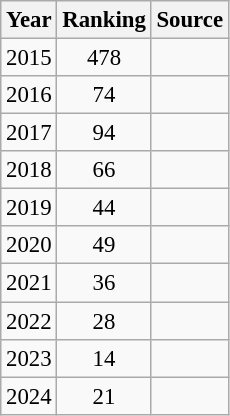<table class="wikitable" style="text-align:center; font-size: 95%;">
<tr>
<th>Year</th>
<th>Ranking</th>
<th>Source</th>
</tr>
<tr>
<td>2015</td>
<td>478</td>
<td></td>
</tr>
<tr>
<td>2016</td>
<td>74</td>
<td></td>
</tr>
<tr>
<td>2017</td>
<td>94</td>
<td></td>
</tr>
<tr>
<td>2018</td>
<td>66</td>
<td></td>
</tr>
<tr>
<td>2019</td>
<td>44</td>
<td></td>
</tr>
<tr>
<td>2020</td>
<td>49</td>
<td></td>
</tr>
<tr>
<td>2021</td>
<td>36</td>
<td></td>
</tr>
<tr>
<td>2022</td>
<td>28</td>
<td></td>
</tr>
<tr>
<td>2023</td>
<td>14</td>
<td></td>
</tr>
<tr>
<td>2024</td>
<td>21</td>
<td></td>
</tr>
</table>
